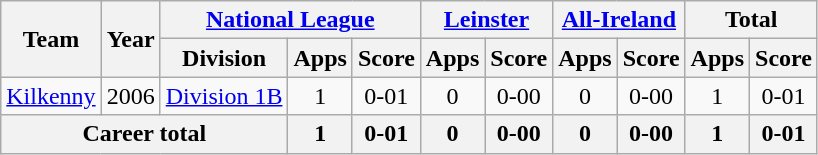<table class="wikitable" style="text-align:center">
<tr>
<th rowspan="2">Team</th>
<th rowspan="2">Year</th>
<th colspan="3"><a href='#'>National League</a></th>
<th colspan="2"><a href='#'>Leinster</a></th>
<th colspan="2"><a href='#'>All-Ireland</a></th>
<th colspan="2">Total</th>
</tr>
<tr>
<th>Division</th>
<th>Apps</th>
<th>Score</th>
<th>Apps</th>
<th>Score</th>
<th>Apps</th>
<th>Score</th>
<th>Apps</th>
<th>Score</th>
</tr>
<tr>
<td rowspan="1"><a href='#'>Kilkenny</a></td>
<td>2006</td>
<td rowspan="1"><a href='#'>Division 1B</a></td>
<td>1</td>
<td>0-01</td>
<td>0</td>
<td>0-00</td>
<td>0</td>
<td>0-00</td>
<td>1</td>
<td>0-01</td>
</tr>
<tr>
<th colspan="3">Career total</th>
<th>1</th>
<th>0-01</th>
<th>0</th>
<th>0-00</th>
<th>0</th>
<th>0-00</th>
<th>1</th>
<th>0-01</th>
</tr>
</table>
